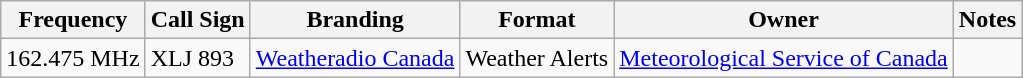<table class="wikitable">
<tr>
<th>Frequency</th>
<th>Call Sign</th>
<th>Branding</th>
<th>Format</th>
<th>Owner</th>
<th>Notes</th>
</tr>
<tr>
<td>162.475 MHz</td>
<td>XLJ 893</td>
<td><a href='#'>Weatheradio Canada</a></td>
<td>Weather Alerts</td>
<td><a href='#'>Meteorological Service of Canada</a></td>
<td></td>
</tr>
</table>
